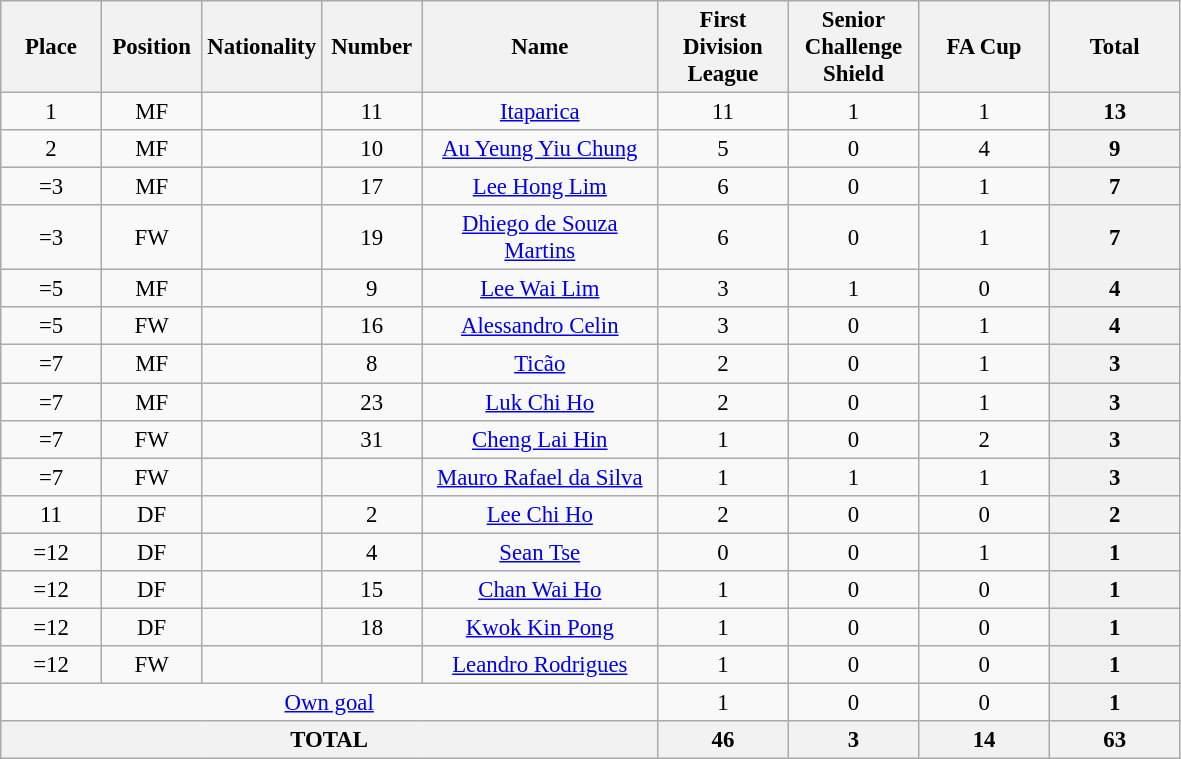<table class="wikitable" style="font-size: 95%; text-align: center;">
<tr>
<th width=60>Place</th>
<th width=60>Position</th>
<th width=60>Nationality</th>
<th width=60>Number</th>
<th width=150>Name</th>
<th width=80>First Division League</th>
<th width=80>Senior Challenge Shield</th>
<th width=80>FA Cup</th>
<th width=80>Total</th>
</tr>
<tr>
<td>1</td>
<td>MF</td>
<td></td>
<td>11</td>
<td><a href='#'>Itaparica</a></td>
<td>11</td>
<td>1</td>
<td>1</td>
<th>13</th>
</tr>
<tr>
<td>2</td>
<td>MF</td>
<td></td>
<td>10</td>
<td><a href='#'>Au Yeung Yiu Chung</a></td>
<td>5</td>
<td>0</td>
<td>4</td>
<th>9</th>
</tr>
<tr>
<td>=3</td>
<td>MF</td>
<td></td>
<td>17</td>
<td><a href='#'>Lee Hong Lim</a></td>
<td>6</td>
<td>0</td>
<td>1</td>
<th>7</th>
</tr>
<tr>
<td>=3</td>
<td>FW</td>
<td></td>
<td>19</td>
<td><a href='#'>Dhiego de Souza Martins</a></td>
<td>6</td>
<td>0</td>
<td>1</td>
<th>7</th>
</tr>
<tr>
<td>=5</td>
<td>MF</td>
<td></td>
<td>9</td>
<td><a href='#'>Lee Wai Lim</a></td>
<td>3</td>
<td>1</td>
<td>0</td>
<th>4</th>
</tr>
<tr>
<td>=5</td>
<td>FW</td>
<td></td>
<td>16</td>
<td><a href='#'>Alessandro Celin</a></td>
<td>3</td>
<td>0</td>
<td>1</td>
<th>4</th>
</tr>
<tr>
<td>=7</td>
<td>MF</td>
<td></td>
<td>8</td>
<td><a href='#'>Ticão</a></td>
<td>2</td>
<td>0</td>
<td>1</td>
<th>3</th>
</tr>
<tr>
<td>=7</td>
<td>MF</td>
<td></td>
<td>23</td>
<td><a href='#'>Luk Chi Ho</a></td>
<td>2</td>
<td>0</td>
<td>1</td>
<th>3</th>
</tr>
<tr>
<td>=7</td>
<td>FW</td>
<td></td>
<td>31</td>
<td><a href='#'>Cheng Lai Hin</a></td>
<td>1</td>
<td>0</td>
<td>2</td>
<th>3</th>
</tr>
<tr>
<td>=7</td>
<td>FW</td>
<td></td>
<td></td>
<td><a href='#'>Mauro Rafael da Silva</a></td>
<td>1</td>
<td>1</td>
<td>1</td>
<th>3</th>
</tr>
<tr>
<td>11</td>
<td>DF</td>
<td></td>
<td>2</td>
<td><a href='#'>Lee Chi Ho</a></td>
<td>2</td>
<td>0</td>
<td>0</td>
<th>2</th>
</tr>
<tr>
<td>=12</td>
<td>DF</td>
<td></td>
<td>4</td>
<td><a href='#'>Sean Tse</a></td>
<td>0</td>
<td>0</td>
<td>1</td>
<th>1</th>
</tr>
<tr>
<td>=12</td>
<td>DF</td>
<td></td>
<td>15</td>
<td><a href='#'>Chan Wai Ho</a></td>
<td>1</td>
<td>0</td>
<td>0</td>
<th>1</th>
</tr>
<tr>
<td>=12</td>
<td>DF</td>
<td></td>
<td>18</td>
<td><a href='#'>Kwok Kin Pong</a></td>
<td>1</td>
<td>0</td>
<td>0</td>
<th>1</th>
</tr>
<tr>
<td>=12</td>
<td>FW</td>
<td></td>
<td></td>
<td><a href='#'>Leandro Rodrigues</a></td>
<td>1</td>
<td>0</td>
<td>0</td>
<th>1</th>
</tr>
<tr>
<td colspan="5"><a href='#'>Own goal</a></td>
<td>1</td>
<td>0</td>
<td>0</td>
<th>1</th>
</tr>
<tr>
<th colspan="5">TOTAL</th>
<th>46</th>
<th>3</th>
<th>14</th>
<th>63</th>
</tr>
</table>
